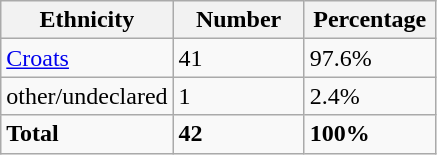<table class="wikitable">
<tr>
<th width="100px">Ethnicity</th>
<th width="80px">Number</th>
<th width="80px">Percentage</th>
</tr>
<tr>
<td><a href='#'>Croats</a></td>
<td>41</td>
<td>97.6%</td>
</tr>
<tr>
<td>other/undeclared</td>
<td>1</td>
<td>2.4%</td>
</tr>
<tr>
<td><strong>Total</strong></td>
<td><strong>42</strong></td>
<td><strong>100%</strong></td>
</tr>
</table>
